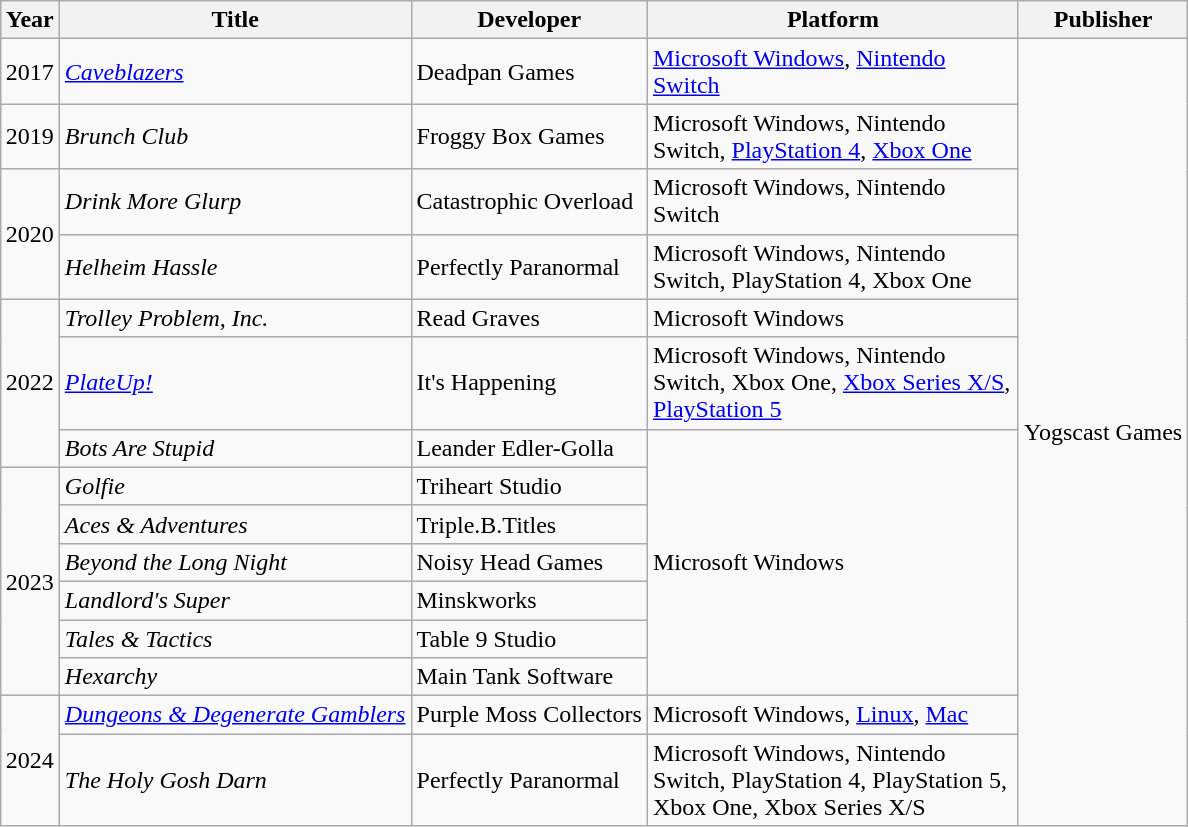<table class="wikitable" style="margin-left: auto; margin-right: auto; border: none;">
<tr>
<th scope="col">Year</th>
<th scope="col">Title</th>
<th scope="col">Developer</th>
<th scope="col" width=240>Platform</th>
<th scope="col">Publisher</th>
</tr>
<tr>
<td>2017</td>
<td><em><a href='#'>Caveblazers</a></em></td>
<td rowspan="1">Deadpan Games</td>
<td><a href='#'>Microsoft Windows</a>, <a href='#'>Nintendo Switch</a></td>
<td rowspan="15">Yogscast Games</td>
</tr>
<tr>
<td>2019</td>
<td><em>Brunch Club</em></td>
<td rowspan="1">Froggy Box Games</td>
<td>Microsoft Windows, Nintendo Switch, <a href='#'>PlayStation 4</a>, <a href='#'>Xbox One</a></td>
</tr>
<tr>
<td rowspan="2">2020</td>
<td><em>Drink More Glurp</em></td>
<td rowspan="1">Catastrophic Overload</td>
<td>Microsoft Windows, Nintendo Switch</td>
</tr>
<tr>
<td><em>Helheim Hassle</em></td>
<td rowspan="1">Perfectly Paranormal</td>
<td>Microsoft Windows, Nintendo Switch, PlayStation 4, Xbox One</td>
</tr>
<tr>
<td rowspan="3">2022</td>
<td><em>Trolley Problem, Inc.</em></td>
<td rowspan="1">Read Graves</td>
<td>Microsoft Windows</td>
</tr>
<tr>
<td><em><a href='#'>PlateUp!</a></em></td>
<td rowspan="1">It's Happening</td>
<td>Microsoft Windows, Nintendo Switch, Xbox One, <a href='#'>Xbox Series X/S</a>, <a href='#'>PlayStation 5</a></td>
</tr>
<tr>
<td><em>Bots Are Stupid</em></td>
<td rowspan="1">Leander Edler-Golla</td>
<td rowspan="7">Microsoft Windows</td>
</tr>
<tr>
<td rowspan="6">2023</td>
<td><em>Golfie</em></td>
<td rowspan="1">Triheart Studio</td>
</tr>
<tr>
<td><em>Aces & Adventures</em></td>
<td rowspan="1">Triple.B.Titles</td>
</tr>
<tr>
<td><em>Beyond the Long Night</em></td>
<td rowspan="1">Noisy Head Games</td>
</tr>
<tr>
<td><em>Landlord's Super</em></td>
<td rowspan="1">Minskworks</td>
</tr>
<tr>
<td><em>Tales & Tactics</em></td>
<td rowspan="1">Table 9 Studio</td>
</tr>
<tr>
<td><em>Hexarchy</em></td>
<td rowspan="1">Main Tank Software</td>
</tr>
<tr>
<td rowspan="2">2024</td>
<td><em><a href='#'>Dungeons & Degenerate Gamblers</a></em></td>
<td>Purple Moss Collectors</td>
<td>Microsoft Windows, <a href='#'>Linux</a>, <a href='#'>Mac</a></td>
</tr>
<tr>
<td><em>The Holy Gosh Darn</em></td>
<td>Perfectly Paranormal</td>
<td>Microsoft Windows, Nintendo Switch, PlayStation 4, PlayStation 5, Xbox One, Xbox Series X/S</td>
</tr>
</table>
